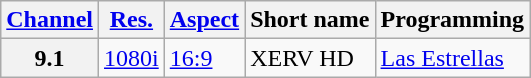<table class="wikitable">
<tr>
<th scope = "col"><a href='#'>Channel</a></th>
<th scope = "col"><a href='#'>Res.</a></th>
<th scope = "col"><a href='#'>Aspect</a></th>
<th scope = "col">Short name</th>
<th scope = "col">Programming</th>
</tr>
<tr>
<th scope = "row">9.1</th>
<td><a href='#'>1080i</a></td>
<td><a href='#'>16:9</a></td>
<td>XERV HD</td>
<td><a href='#'>Las Estrellas</a></td>
</tr>
</table>
